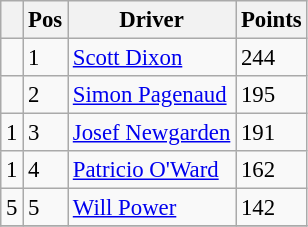<table class="wikitable" style="font-size: 95%">
<tr>
<th></th>
<th>Pos</th>
<th>Driver</th>
<th>Points</th>
</tr>
<tr>
<td align="left"></td>
<td>1</td>
<td> <a href='#'>Scott Dixon</a></td>
<td>244</td>
</tr>
<tr>
<td align="left"></td>
<td>2</td>
<td> <a href='#'>Simon Pagenaud</a></td>
<td>195</td>
</tr>
<tr>
<td align="left"> 1</td>
<td>3</td>
<td> <a href='#'>Josef Newgarden</a></td>
<td>191</td>
</tr>
<tr>
<td align="left"> 1</td>
<td>4</td>
<td> <a href='#'>Patricio O'Ward</a></td>
<td>162</td>
</tr>
<tr>
<td align="left"> 5</td>
<td>5</td>
<td> <a href='#'>Will Power</a></td>
<td>142</td>
</tr>
<tr>
</tr>
</table>
